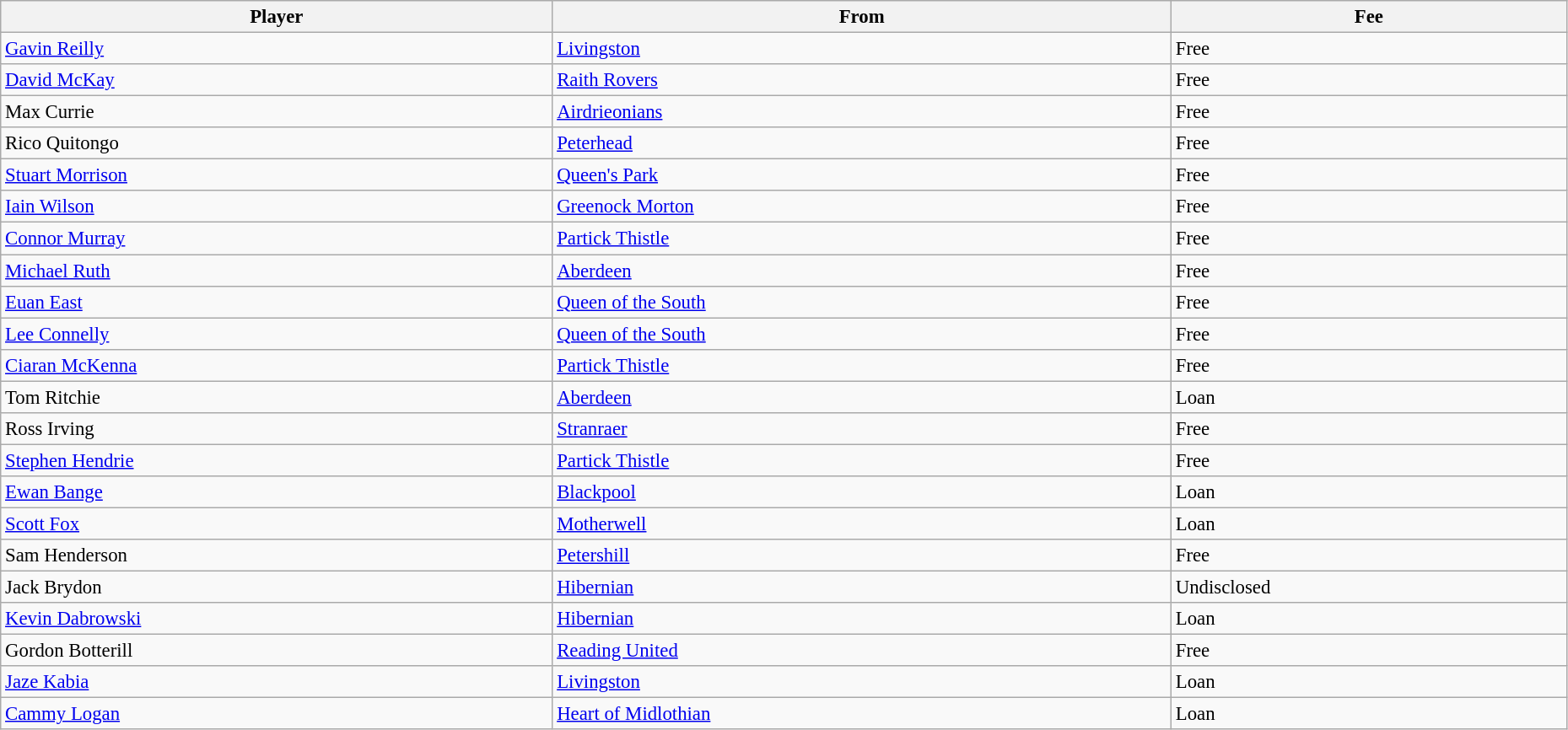<table class="wikitable" style="font-size:95%; width:98%; text-align:left">
<tr>
<th>Player</th>
<th>From</th>
<th>Fee</th>
</tr>
<tr>
<td> <a href='#'>Gavin Reilly</a></td>
<td> <a href='#'>Livingston</a></td>
<td>Free</td>
</tr>
<tr>
<td> <a href='#'>David McKay</a></td>
<td> <a href='#'>Raith Rovers</a></td>
<td>Free</td>
</tr>
<tr>
<td> Max Currie</td>
<td> <a href='#'>Airdrieonians</a></td>
<td>Free</td>
</tr>
<tr>
<td> Rico Quitongo</td>
<td> <a href='#'>Peterhead</a></td>
<td>Free</td>
</tr>
<tr>
<td> <a href='#'>Stuart Morrison</a></td>
<td> <a href='#'>Queen's Park</a></td>
<td>Free</td>
</tr>
<tr>
<td> <a href='#'>Iain Wilson</a></td>
<td> <a href='#'>Greenock Morton</a></td>
<td>Free</td>
</tr>
<tr>
<td> <a href='#'>Connor Murray</a></td>
<td> <a href='#'>Partick Thistle</a></td>
<td>Free</td>
</tr>
<tr>
<td> <a href='#'>Michael Ruth</a></td>
<td> <a href='#'>Aberdeen</a></td>
<td>Free</td>
</tr>
<tr>
<td> <a href='#'>Euan East</a></td>
<td> <a href='#'>Queen of the South</a></td>
<td>Free</td>
</tr>
<tr>
<td> <a href='#'>Lee Connelly</a></td>
<td> <a href='#'>Queen of the South</a></td>
<td>Free</td>
</tr>
<tr>
<td> <a href='#'>Ciaran McKenna</a></td>
<td> <a href='#'>Partick Thistle</a></td>
<td>Free</td>
</tr>
<tr>
<td> Tom Ritchie</td>
<td> <a href='#'>Aberdeen</a></td>
<td Loan (sports)>Loan</td>
</tr>
<tr>
<td> Ross Irving</td>
<td> <a href='#'>Stranraer</a></td>
<td>Free</td>
</tr>
<tr>
<td> <a href='#'>Stephen Hendrie</a></td>
<td> <a href='#'>Partick Thistle</a></td>
<td>Free</td>
</tr>
<tr>
<td> <a href='#'>Ewan Bange</a></td>
<td> <a href='#'>Blackpool</a></td>
<td Loan (sports)>Loan</td>
</tr>
<tr>
<td> <a href='#'>Scott Fox</a></td>
<td> <a href='#'>Motherwell</a></td>
<td Loan (sports)>Loan</td>
</tr>
<tr>
<td> Sam Henderson</td>
<td> <a href='#'>Petershill</a></td>
<td>Free</td>
</tr>
<tr>
<td> Jack Brydon</td>
<td> <a href='#'>Hibernian</a></td>
<td>Undisclosed</td>
</tr>
<tr>
<td> <a href='#'>Kevin Dabrowski</a></td>
<td> <a href='#'>Hibernian</a></td>
<td Loan (sports)>Loan</td>
</tr>
<tr>
<td> Gordon Botterill</td>
<td> <a href='#'>Reading United</a></td>
<td>Free</td>
</tr>
<tr>
<td> <a href='#'>Jaze Kabia</a></td>
<td> <a href='#'>Livingston</a></td>
<td Loan (sports)>Loan</td>
</tr>
<tr>
<td> <a href='#'>Cammy Logan</a></td>
<td> <a href='#'>Heart of Midlothian</a></td>
<td Loan (sports)>Loan</td>
</tr>
</table>
